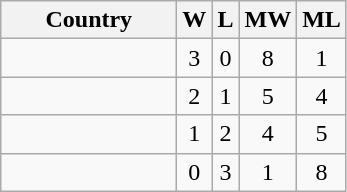<table class="wikitable sortable" style="text-align:center">
<tr>
<th width=110>Country</th>
<th>W</th>
<th>L</th>
<th>MW</th>
<th>ML</th>
</tr>
<tr>
<td align=left><strong></strong></td>
<td>3</td>
<td>0</td>
<td>8</td>
<td>1</td>
</tr>
<tr>
<td align=left></td>
<td>2</td>
<td>1</td>
<td>5</td>
<td>4</td>
</tr>
<tr>
<td align=left></td>
<td>1</td>
<td>2</td>
<td>4</td>
<td>5</td>
</tr>
<tr>
<td align=left></td>
<td>0</td>
<td>3</td>
<td>1</td>
<td>8</td>
</tr>
</table>
